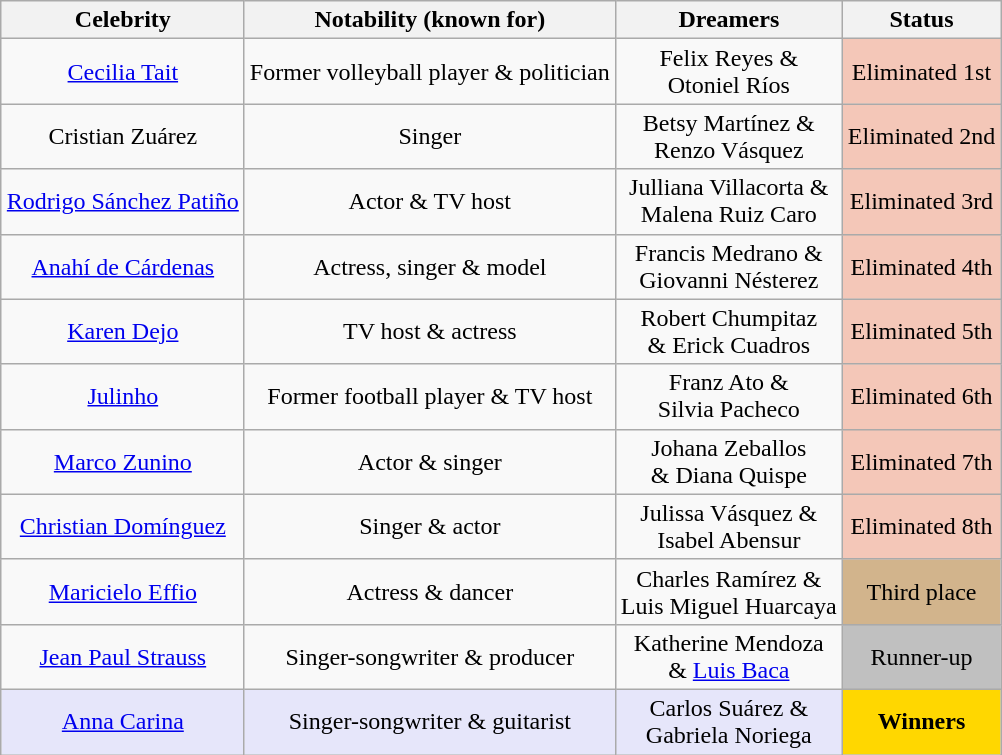<table class="wikitable sortable" style="text-align: center; margin:auto">
<tr>
<th>Celebrity</th>
<th>Notability (known for)</th>
<th>Dreamers</th>
<th>Status</th>
</tr>
<tr>
<td><a href='#'>Cecilia Tait</a></td>
<td>Former volleyball player & politician</td>
<td>Felix Reyes &<br>Otoniel Ríos</td>
<td style="background:#f4c7b8">Eliminated 1st<br></td>
</tr>
<tr>
<td>Cristian Zuárez</td>
<td>Singer</td>
<td>Betsy Martínez &<br>Renzo Vásquez</td>
<td style="background:#f4c7b8">Eliminated 2nd<br></td>
</tr>
<tr>
<td><a href='#'>Rodrigo Sánchez Patiño</a></td>
<td>Actor & TV host</td>
<td>Julliana Villacorta &<br>Malena Ruiz Caro</td>
<td style="background:#f4c7b8">Eliminated 3rd<br></td>
</tr>
<tr>
<td><a href='#'>Anahí de Cárdenas</a></td>
<td>Actress, singer & model</td>
<td>Francis Medrano &<br>Giovanni Nésterez</td>
<td style="background:#f4c7b8">Eliminated 4th<br></td>
</tr>
<tr>
<td><a href='#'>Karen Dejo</a></td>
<td>TV host & actress</td>
<td>Robert Chumpitaz<br>& Erick Cuadros</td>
<td style="background:#f4c7b8">Eliminated 5th<br></td>
</tr>
<tr>
<td><a href='#'>Julinho</a></td>
<td>Former football player & TV host</td>
<td>Franz Ato &<br>Silvia Pacheco</td>
<td style="background:#f4c7b8">Eliminated 6th<br></td>
</tr>
<tr>
<td><a href='#'>Marco Zunino</a></td>
<td>Actor & singer</td>
<td>Johana Zeballos<br>& Diana Quispe</td>
<td style="background:#f4c7b8">Eliminated 7th<br></td>
</tr>
<tr>
<td><a href='#'>Christian Domínguez</a></td>
<td>Singer & actor</td>
<td>Julissa Vásquez &<br>Isabel Abensur</td>
<td style="background:#f4c7b8">Eliminated 8th<br></td>
</tr>
<tr>
<td><a href='#'>Maricielo Effio</a></td>
<td>Actress & dancer</td>
<td>Charles Ramírez &<br>Luis Miguel Huarcaya</td>
<td style="background:tan">Third place<br></td>
</tr>
<tr>
<td><a href='#'>Jean Paul Strauss</a></td>
<td>Singer-songwriter & producer</td>
<td>Katherine Mendoza<br>& <a href='#'>Luis Baca</a></td>
<td style="background:silver">Runner-up<br></td>
</tr>
<tr>
<td style="background:lavender"><a href='#'>Anna Carina</a></td>
<td style="background:lavender">Singer-songwriter & guitarist</td>
<td style="background:lavender">Carlos Suárez &<br>Gabriela Noriega</td>
<td style="background:gold"><strong>Winners</strong><br></td>
</tr>
</table>
